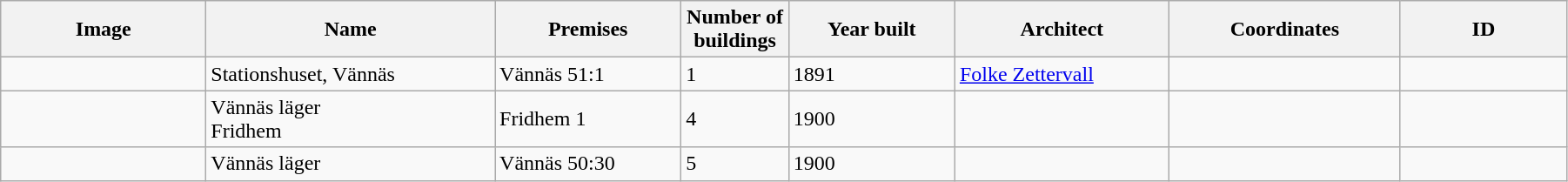<table class="wikitable" width="95%">
<tr>
<th width="150">Image</th>
<th>Name</th>
<th>Premises</th>
<th width="75">Number of<br>buildings</th>
<th width="120">Year built</th>
<th>Architect</th>
<th width="170">Coordinates</th>
<th width="120">ID</th>
</tr>
<tr>
<td></td>
<td>Stationshuset, Vännäs</td>
<td>Vännäs 51:1</td>
<td>1</td>
<td>1891</td>
<td><a href='#'>Folke Zettervall</a></td>
<td></td>
<td></td>
</tr>
<tr>
<td></td>
<td>Vännäs läger<br>Fridhem</td>
<td>Fridhem 1</td>
<td>4</td>
<td>1900</td>
<td></td>
<td></td>
<td></td>
</tr>
<tr>
<td></td>
<td>Vännäs läger</td>
<td>Vännäs 50:30</td>
<td>5</td>
<td>1900</td>
<td></td>
<td></td>
<td></td>
</tr>
</table>
